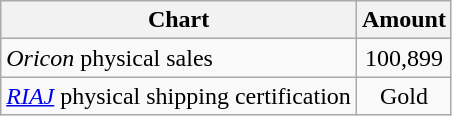<table class="wikitable">
<tr>
<th>Chart</th>
<th>Amount</th>
</tr>
<tr>
<td><em>Oricon</em> physical sales</td>
<td style="text-align:center;">100,899</td>
</tr>
<tr>
<td><em><a href='#'>RIAJ</a></em> physical shipping certification</td>
<td style="text-align:center;">Gold</td>
</tr>
</table>
